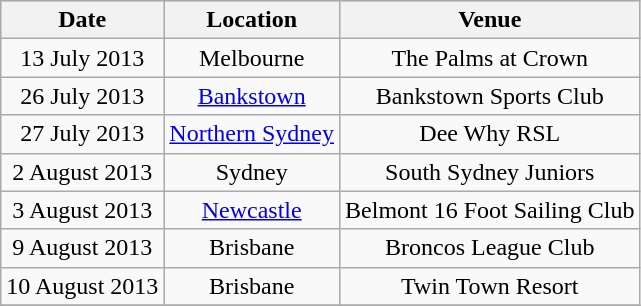<table class="wikitable" style="text-align:center;">
<tr bgcolor="#CCCCCC">
<th>Date</th>
<th>Location</th>
<th>Venue</th>
</tr>
<tr>
<td>13 July 2013</td>
<td>Melbourne</td>
<td>The Palms at Crown</td>
</tr>
<tr>
<td>26 July 2013</td>
<td><a href='#'>Bankstown</a></td>
<td>Bankstown Sports Club</td>
</tr>
<tr>
<td>27 July 2013</td>
<td><a href='#'>Northern Sydney</a></td>
<td>Dee Why RSL</td>
</tr>
<tr>
<td>2 August 2013</td>
<td>Sydney</td>
<td>South Sydney Juniors</td>
</tr>
<tr>
<td>3 August 2013</td>
<td><a href='#'>Newcastle</a></td>
<td>Belmont 16 Foot Sailing Club</td>
</tr>
<tr>
<td>9 August 2013</td>
<td>Brisbane</td>
<td>Broncos League Club</td>
</tr>
<tr>
<td>10 August 2013</td>
<td>Brisbane</td>
<td>Twin Town Resort</td>
</tr>
<tr>
</tr>
</table>
